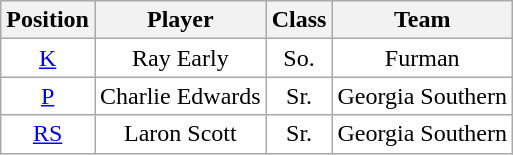<table class="wikitable sortable" border="1">
<tr>
<th>Position</th>
<th>Player</th>
<th>Class</th>
<th>Team</th>
</tr>
<tr>
<td style="text-align:center; background:white"><a href='#'>K</a></td>
<td style="text-align:center; background:white">Ray Early</td>
<td style="text-align:center; background:white">So.</td>
<td style="text-align:center; background:white">Furman</td>
</tr>
<tr>
<td style="text-align:center; background:white"><a href='#'>P</a></td>
<td style="text-align:center; background:white">Charlie Edwards</td>
<td style="text-align:center; background:white">Sr.</td>
<td style="text-align:center; background:white">Georgia Southern</td>
</tr>
<tr>
<td style="text-align:center; background:white"><a href='#'>RS</a></td>
<td style="text-align:center; background:white">Laron Scott</td>
<td style="text-align:center; background:white">Sr.</td>
<td style="text-align:center; background:white">Georgia Southern</td>
</tr>
</table>
